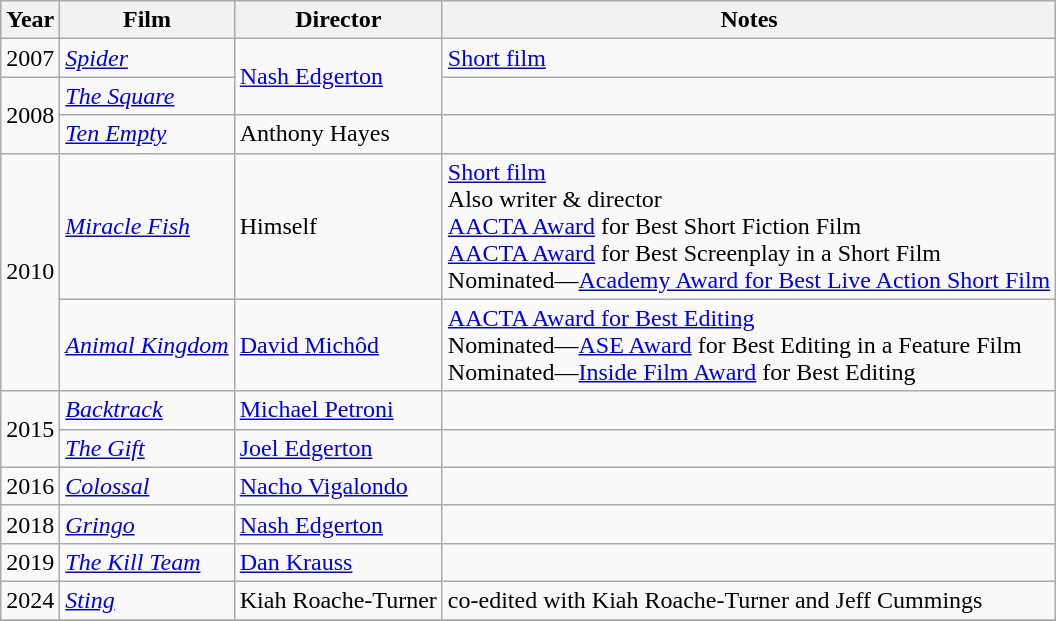<table class="wikitable">
<tr>
<th>Year</th>
<th>Film</th>
<th>Director</th>
<th>Notes</th>
</tr>
<tr>
<td>2007</td>
<td><em><a href='#'>Spider</a></em></td>
<td rowspan=2><a href='#'>Nash Edgerton</a></td>
<td><a href='#'>Short film</a></td>
</tr>
<tr>
<td rowspan=2>2008</td>
<td><em><a href='#'>The Square</a></em></td>
<td></td>
</tr>
<tr>
<td><em><a href='#'>Ten Empty</a></em></td>
<td>Anthony Hayes</td>
<td></td>
</tr>
<tr>
<td rowspan=2>2010</td>
<td><em><a href='#'>Miracle Fish</a></em></td>
<td>Himself</td>
<td><a href='#'>Short film</a><br>Also writer & director<br><a href='#'>AACTA Award</a> for Best Short Fiction Film<br><a href='#'>AACTA Award</a> for Best Screenplay in a Short Film<br>Nominated—<a href='#'>Academy Award for Best Live Action Short Film</a><br></td>
</tr>
<tr>
<td><em><a href='#'>Animal Kingdom</a></em></td>
<td><a href='#'>David Michôd</a></td>
<td><a href='#'>AACTA Award for Best Editing</a><br>Nominated—<a href='#'>ASE Award</a> for Best Editing in a Feature Film<br>Nominated—<a href='#'>Inside Film Award</a> for Best Editing</td>
</tr>
<tr>
<td rowspan=2>2015</td>
<td><em><a href='#'>Backtrack</a></em></td>
<td><a href='#'>Michael Petroni</a></td>
<td></td>
</tr>
<tr>
<td><em><a href='#'>The Gift</a></em></td>
<td><a href='#'>Joel Edgerton</a></td>
<td></td>
</tr>
<tr>
<td>2016</td>
<td><em><a href='#'>Colossal</a></em></td>
<td><a href='#'>Nacho Vigalondo</a></td>
<td></td>
</tr>
<tr>
<td>2018</td>
<td><em><a href='#'>Gringo</a></em></td>
<td><a href='#'>Nash Edgerton</a></td>
<td></td>
</tr>
<tr>
<td>2019</td>
<td><em><a href='#'>The Kill Team</a></em></td>
<td><a href='#'>Dan Krauss</a></td>
<td></td>
</tr>
<tr>
<td>2024</td>
<td><em><a href='#'>Sting</a></em></td>
<td>Kiah Roache-Turner</td>
<td>co-edited with Kiah Roache-Turner and Jeff Cummings</td>
</tr>
<tr>
</tr>
</table>
